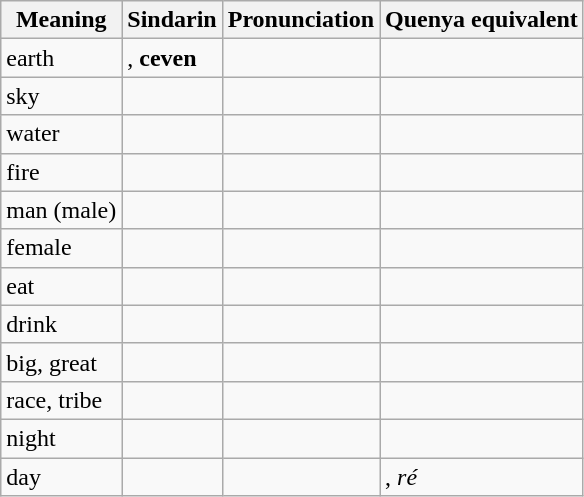<table class="wikitable">
<tr>
<th>Meaning</th>
<th>Sindarin</th>
<th>Pronunciation</th>
<th>Quenya equivalent</th>
</tr>
<tr ->
<td>earth</td>
<td>, <strong>ceven</strong></td>
<td> </td>
<td></td>
</tr>
<tr ->
<td>sky</td>
<td></td>
<td></td>
<td></td>
</tr>
<tr ->
<td>water</td>
<td></td>
<td></td>
<td></td>
</tr>
<tr ->
<td>fire</td>
<td></td>
<td></td>
<td></td>
</tr>
<tr ->
<td>man (male)</td>
<td></td>
<td></td>
<td></td>
</tr>
<tr ->
<td>female</td>
<td></td>
<td></td>
<td></td>
</tr>
<tr ->
<td>eat</td>
<td></td>
<td></td>
<td></td>
</tr>
<tr ->
<td>drink</td>
<td></td>
<td></td>
<td></td>
</tr>
<tr ->
<td>big, great</td>
<td></td>
<td> </td>
<td></td>
</tr>
<tr ->
<td>race, tribe</td>
<td></td>
<td></td>
<td></td>
</tr>
<tr ->
<td>night</td>
<td></td>
<td></td>
<td></td>
</tr>
<tr ->
<td>day</td>
<td></td>
<td></td>
<td>, <em>ré</em></td>
</tr>
</table>
